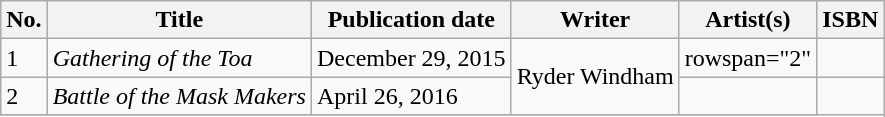<table class="wikitable">
<tr>
<th>No.</th>
<th>Title</th>
<th>Publication date</th>
<th>Writer</th>
<th>Artist(s)</th>
<th>ISBN</th>
</tr>
<tr>
<td>1</td>
<td><em>Gathering of the Toa</em></td>
<td>December 29, 2015</td>
<td rowspan="2">Ryder Windham</td>
<td>rowspan="2"</td>
<td></td>
</tr>
<tr>
<td>2</td>
<td><em>Battle of the Mask Makers</em></td>
<td>April 26, 2016</td>
<td></td>
</tr>
<tr>
</tr>
</table>
